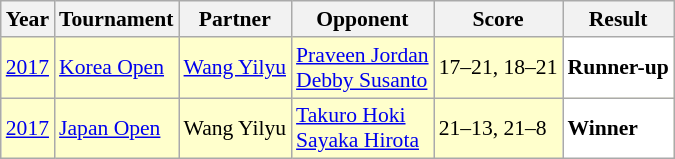<table class="sortable wikitable" style="font-size: 90%;">
<tr>
<th>Year</th>
<th>Tournament</th>
<th>Partner</th>
<th>Opponent</th>
<th>Score</th>
<th>Result</th>
</tr>
<tr style="background:#FFFFCC">
<td align="center"><a href='#'>2017</a></td>
<td align="left"><a href='#'>Korea Open</a></td>
<td align="left"> <a href='#'>Wang Yilyu</a></td>
<td align="left"> <a href='#'>Praveen Jordan</a> <br>  <a href='#'>Debby Susanto</a></td>
<td align="left">17–21, 18–21</td>
<td style="text-align:left; background:white"> <strong>Runner-up</strong></td>
</tr>
<tr style="background:#FFFFCC">
<td align="center"><a href='#'>2017</a></td>
<td align="left"><a href='#'>Japan Open</a></td>
<td align="left"> Wang Yilyu</td>
<td align="left"> <a href='#'>Takuro Hoki</a> <br>  <a href='#'>Sayaka Hirota</a></td>
<td align="left">21–13, 21–8</td>
<td style="text-align:left; background:white"> <strong>Winner</strong></td>
</tr>
</table>
